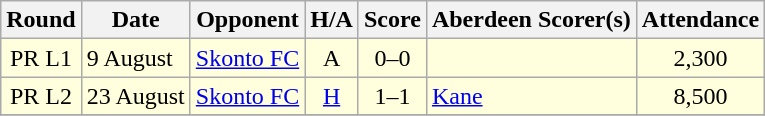<table class="wikitable" style="text-align:center">
<tr>
<th>Round</th>
<th>Date</th>
<th>Opponent</th>
<th>H/A</th>
<th>Score</th>
<th>Aberdeen Scorer(s)</th>
<th>Attendance</th>
</tr>
<tr bgcolor=#FFFFDD>
<td>PR L1</td>
<td align=left>9 August</td>
<td align=left> <a href='#'>Skonto FC</a></td>
<td>A</td>
<td>0–0</td>
<td align=left></td>
<td>2,300</td>
</tr>
<tr bgcolor=#FFFFDD>
<td>PR L2</td>
<td align=left>23 August</td>
<td align=left> <a href='#'>Skonto FC</a></td>
<td><a href='#'>H</a></td>
<td>1–1</td>
<td align=left><a href='#'>Kane</a></td>
<td>8,500</td>
</tr>
<tr>
</tr>
</table>
